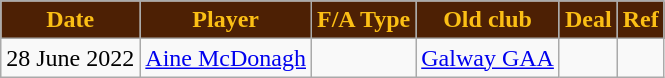<table class="wikitable" style="text-align:center">
<tr>
<th style="background: #4D2004; color: #FBBF15">Date</th>
<th style="background: #4D2004; color: #FBBF15">Player</th>
<th style="background: #4D2004; color: #FBBF15">F/A Type</th>
<th style="background: #4D2004; color: #FBBF15">Old club</th>
<th style="background: #4D2004; color: #FBBF15">Deal</th>
<th style="background: #4D2004; color: #FBBF15">Ref</th>
</tr>
<tr>
<td>28 June 2022</td>
<td><a href='#'>Aine McDonagh</a></td>
<td></td>
<td><a href='#'>Galway GAA</a></td>
<td></td>
</tr>
</table>
